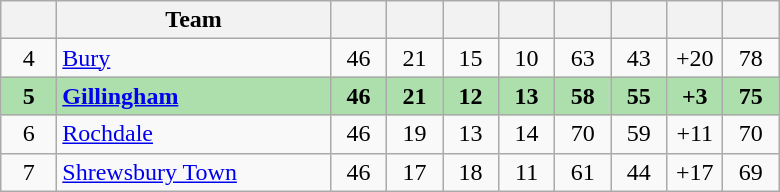<table class="wikitable" style="text-align:center">
<tr>
<th width="30"></th>
<th width="175">Team</th>
<th width="30"></th>
<th width="30"></th>
<th width="30"></th>
<th width="30"></th>
<th width="30"></th>
<th width="30"></th>
<th width="30"></th>
<th width="30"></th>
</tr>
<tr>
<td>4</td>
<td align=left><a href='#'>Bury</a></td>
<td>46</td>
<td>21</td>
<td>15</td>
<td>10</td>
<td>63</td>
<td>43</td>
<td>+20</td>
<td>78</td>
</tr>
<tr bgcolor=#ADDFAD>
<td><strong>5</strong></td>
<td align=left><strong><a href='#'>Gillingham</a></strong></td>
<td><strong>46</strong></td>
<td><strong>21</strong></td>
<td><strong>12</strong></td>
<td><strong>13</strong></td>
<td><strong>58</strong></td>
<td><strong>55</strong></td>
<td><strong>+3</strong></td>
<td><strong>75</strong></td>
</tr>
<tr>
<td>6</td>
<td align=left><a href='#'>Rochdale</a></td>
<td>46</td>
<td>19</td>
<td>13</td>
<td>14</td>
<td>70</td>
<td>59</td>
<td>+11</td>
<td>70</td>
</tr>
<tr>
<td>7</td>
<td align=left><a href='#'>Shrewsbury Town</a></td>
<td>46</td>
<td>17</td>
<td>18</td>
<td>11</td>
<td>61</td>
<td>44</td>
<td>+17</td>
<td>69</td>
</tr>
</table>
